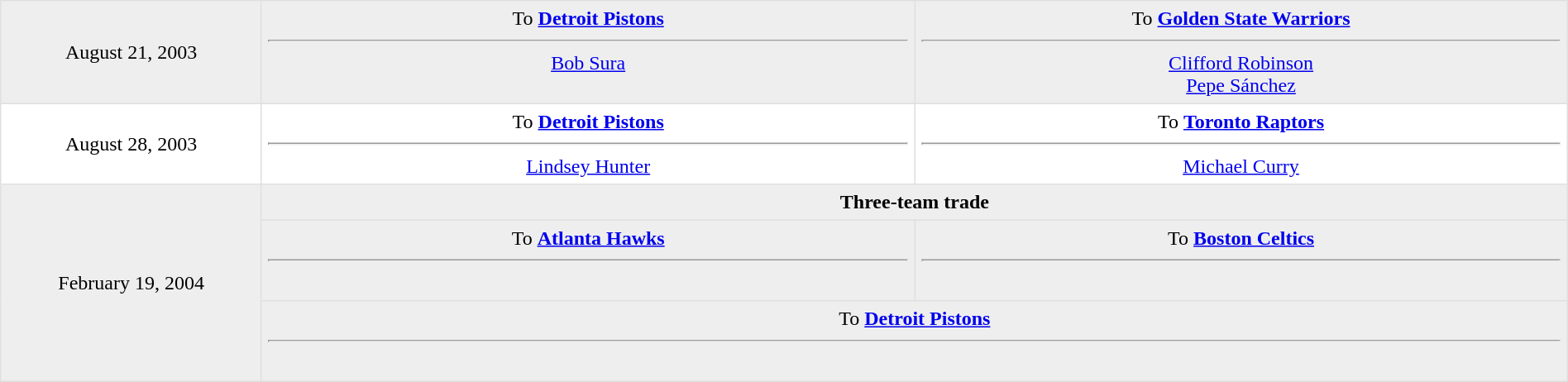<table border=1 style="border-collapse:collapse; text-align: center; width: 100%" bordercolor="#DFDFDF"  cellpadding="5">
<tr style="background:#eee;">
<td style="width:12%">August 21, 2003</td>
<td style="width:44; vertical-align:top;">To <strong><a href='#'>Detroit Pistons</a></strong><hr><a href='#'>Bob Sura</a></td>
<td style="width:44; vertical-align:top;">To <strong><a href='#'>Golden State Warriors</a></strong><hr><a href='#'>Clifford Robinson</a><br><a href='#'>Pepe Sánchez</a></td>
</tr>
<tr>
<td style="width:12%">August 28, 2003</td>
<td style="width:44; vertical-align:top;">To <strong><a href='#'>Detroit Pistons</a></strong><hr><a href='#'>Lindsey Hunter</a></td>
<td style="width:44; vertical-align:top;">To <strong><a href='#'>Toronto Raptors</a></strong><hr><a href='#'>Michael Curry</a></td>
</tr>
<tr style="background:#eee;">
<td style="width:12%" rowspan="3">February 19, 2004</td>
<td style="width:30%" valign="top" colspan="2"><strong>Three-team trade</strong></td>
</tr>
<tr bgcolor="#eee">
<td style="width:30%" valign="top">To <strong><a href='#'>Atlanta Hawks</a></strong><hr><br></td>
<td style="width:30%" valign="top">To <strong><a href='#'>Boston Celtics</a></strong><hr><br></td>
</tr>
<tr bgcolor="#eee">
<td style="width:30%" valign="top" colspan="2">To <strong><a href='#'>Detroit Pistons</a></strong><hr><br></td>
</tr>
</table>
